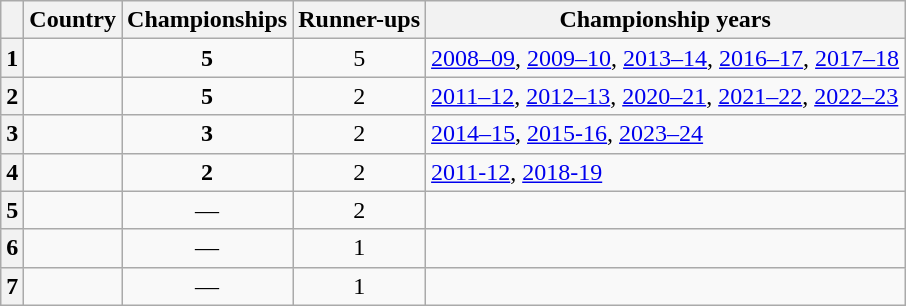<table class="wikitable sortable">
<tr>
<th></th>
<th>Country</th>
<th>Championships</th>
<th>Runner-ups</th>
<th>Championship years</th>
</tr>
<tr>
<th>1</th>
<td></td>
<td align=center><strong>5</strong></td>
<td align=center>5</td>
<td><a href='#'>2008–09</a>, <a href='#'>2009–10</a>, <a href='#'>2013–14</a>, <a href='#'>2016–17</a>, <a href='#'>2017–18</a></td>
</tr>
<tr>
<th>2</th>
<td></td>
<td align=center><strong>5</strong></td>
<td align=center>2</td>
<td><a href='#'>2011–12</a>, <a href='#'>2012–13</a>, <a href='#'>2020–21</a>, <a href='#'>2021–22</a>, <a href='#'>2022–23</a></td>
</tr>
<tr>
<th>3</th>
<td></td>
<td align=center><strong>3</strong></td>
<td align=center>2</td>
<td><a href='#'>2014–15</a>, <a href='#'>2015-16</a>, <a href='#'>2023–24</a></td>
</tr>
<tr>
<th>4</th>
<td></td>
<td align=center><strong>2</strong></td>
<td align=center>2</td>
<td><a href='#'>2011-12</a>, <a href='#'>2018-19</a></td>
</tr>
<tr>
<th>5</th>
<td></td>
<td align=center>—</td>
<td align=center>2</td>
<td></td>
</tr>
<tr>
<th>6</th>
<td></td>
<td align=center>—</td>
<td align=center>1</td>
<td></td>
</tr>
<tr>
<th>7</th>
<td></td>
<td align=center>—</td>
<td align=center>1</td>
<td></td>
</tr>
</table>
